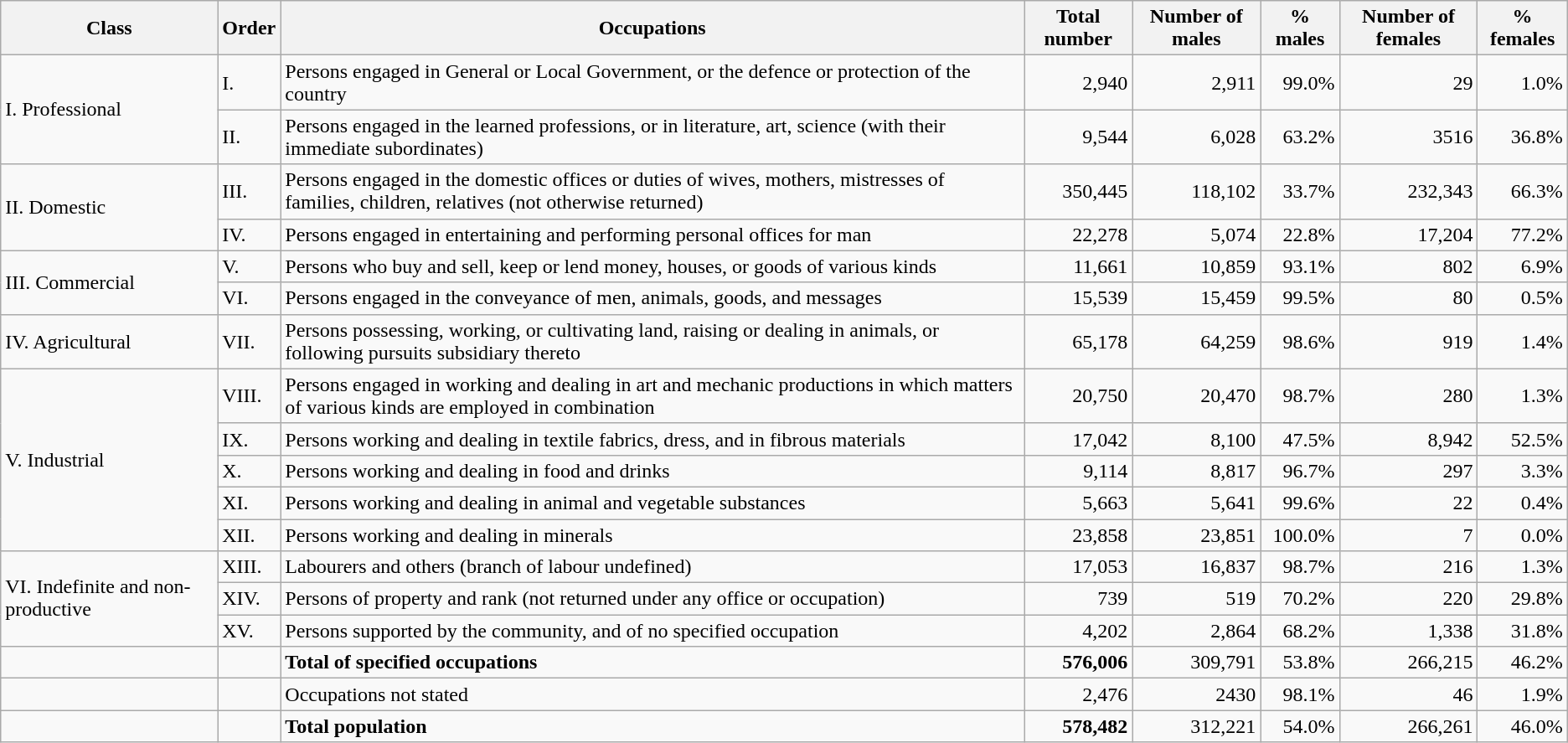<table class="wikitable" style="text-align:right">
<tr>
<th>Class</th>
<th>Order</th>
<th>Occupations</th>
<th>Total number</th>
<th>Number of males</th>
<th>% males</th>
<th>Number of females</th>
<th>% females</th>
</tr>
<tr>
<td rowspan="2" align=left>I. Professional</td>
<td align=left>I.</td>
<td align=left>Persons engaged in General or Local Government, or the defence or protection of the country</td>
<td>2,940</td>
<td>2,911</td>
<td>99.0%</td>
<td>29</td>
<td>1.0%</td>
</tr>
<tr>
<td align=left>II.</td>
<td align=left>Persons engaged in the learned professions, or in literature, art, science (with their immediate subordinates)</td>
<td>9,544</td>
<td>6,028</td>
<td>63.2%</td>
<td>3516</td>
<td>36.8%</td>
</tr>
<tr>
<td colspan="1" rowspan="2" align=left>II. Domestic</td>
<td align=left>III.</td>
<td align=left>Persons engaged in the domestic offices or duties of wives, mothers, mistresses of families, children, relatives (not otherwise returned)</td>
<td>350,445</td>
<td>118,102</td>
<td>33.7%</td>
<td>232,343</td>
<td>66.3%</td>
</tr>
<tr>
<td align=left>IV.</td>
<td align=left>Persons engaged in entertaining and performing personal offices for man</td>
<td>22,278</td>
<td>5,074</td>
<td>22.8%</td>
<td>17,204</td>
<td>77.2%</td>
</tr>
<tr>
<td colspan="1" rowspan="2" align=left>III. Commercial</td>
<td align=left>V.</td>
<td align=left>Persons who buy and sell, keep or lend money, houses, or goods of various kinds</td>
<td>11,661</td>
<td>10,859</td>
<td>93.1%</td>
<td>802</td>
<td>6.9%</td>
</tr>
<tr>
<td align=left>VI.</td>
<td align=left>Persons engaged in the conveyance of men, animals, goods, and messages</td>
<td>15,539</td>
<td>15,459</td>
<td>99.5%</td>
<td>80</td>
<td>0.5%</td>
</tr>
<tr>
<td align=left>IV. Agricultural</td>
<td align="left">VII.</td>
<td align=left>Persons possessing, working, or cultivating land, raising or dealing in animals, or following pursuits subsidiary thereto</td>
<td>65,178</td>
<td>64,259</td>
<td>98.6%</td>
<td>919</td>
<td>1.4%</td>
</tr>
<tr>
<td colspan="1" rowspan="5" align=left>V. Industrial</td>
<td align=left>VIII.</td>
<td align=left>Persons engaged in working and dealing in art and mechanic productions in which matters of various kinds are employed in combination</td>
<td>20,750</td>
<td>20,470</td>
<td>98.7%</td>
<td>280</td>
<td>1.3%</td>
</tr>
<tr>
<td align=left>IX.</td>
<td align=left>Persons working and dealing in textile fabrics, dress, and in fibrous materials</td>
<td>17,042</td>
<td>8,100</td>
<td>47.5%</td>
<td>8,942</td>
<td>52.5%</td>
</tr>
<tr>
<td align=left>X.</td>
<td align=left>Persons working and dealing in food and drinks</td>
<td>9,114</td>
<td>8,817</td>
<td>96.7%</td>
<td>297</td>
<td>3.3%</td>
</tr>
<tr>
<td align=left>XI.</td>
<td align=left>Persons working and dealing in animal and vegetable substances</td>
<td>5,663</td>
<td>5,641</td>
<td>99.6%</td>
<td>22</td>
<td>0.4%</td>
</tr>
<tr>
<td align="left">XII.</td>
<td align="left">Persons working and dealing in minerals</td>
<td>23,858</td>
<td>23,851</td>
<td>100.0%</td>
<td>7</td>
<td>0.0%</td>
</tr>
<tr>
<td colspan="1" rowspan="3" align="left">VI. Indefinite and non-productive</td>
<td align="left">XIII.</td>
<td align="left">Labourers and others (branch of labour undefined)</td>
<td>17,053</td>
<td>16,837</td>
<td>98.7%</td>
<td>216</td>
<td>1.3%</td>
</tr>
<tr>
<td align="left">XIV.</td>
<td align="left">Persons of property and rank (not returned under any office or occupation)</td>
<td>739</td>
<td>519</td>
<td>70.2%</td>
<td>220</td>
<td>29.8%</td>
</tr>
<tr>
<td align="left">XV.</td>
<td align="left">Persons supported by the community, and of no specified occupation</td>
<td>4,202</td>
<td>2,864</td>
<td>68.2%</td>
<td>1,338</td>
<td>31.8%</td>
</tr>
<tr>
<td></td>
<td></td>
<td align="left"><strong>Total of specified occupations</strong></td>
<td><strong>576,006</strong></td>
<td>309,791</td>
<td>53.8%</td>
<td>266,215</td>
<td>46.2%</td>
</tr>
<tr>
<td></td>
<td></td>
<td align="left">Occupations not stated</td>
<td>2,476</td>
<td>2430</td>
<td>98.1%</td>
<td>46</td>
<td>1.9%</td>
</tr>
<tr>
<td></td>
<td></td>
<td align="left"><strong>Total population</strong></td>
<td><strong>578,482</strong></td>
<td>312,221</td>
<td>54.0%</td>
<td>266,261</td>
<td>46.0%</td>
</tr>
</table>
